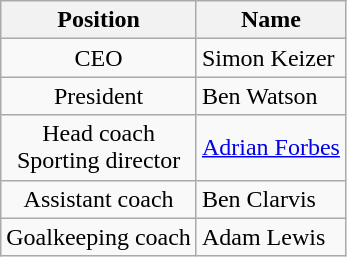<table class="wikitable" style="text-align:center;">
<tr>
<th>Position</th>
<th>Name</th>
</tr>
<tr>
<td>CEO</td>
<td align=left> Simon Keizer</td>
</tr>
<tr>
<td>President</td>
<td align=left> Ben Watson</td>
</tr>
<tr>
<td>Head coach<br>Sporting director</td>
<td align=left> <a href='#'>Adrian Forbes</a></td>
</tr>
<tr>
<td>Assistant coach</td>
<td align=left> Ben Clarvis</td>
</tr>
<tr>
<td>Goalkeeping coach</td>
<td align=left> Adam Lewis</td>
</tr>
</table>
